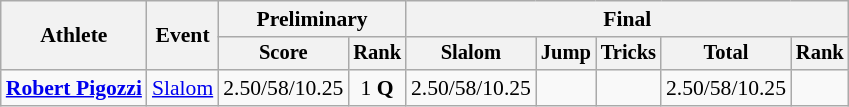<table class=wikitable style=font-size:90%;text-align:center>
<tr>
<th rowspan=2>Athlete</th>
<th rowspan=2>Event</th>
<th colspan=2>Preliminary</th>
<th colspan=5>Final</th>
</tr>
<tr style=font-size:95%>
<th>Score</th>
<th>Rank</th>
<th>Slalom</th>
<th>Jump</th>
<th>Tricks</th>
<th>Total</th>
<th>Rank</th>
</tr>
<tr style="text-align:center">
<td style="text-align:left"><strong><a href='#'>Robert Pigozzi</a></strong></td>
<td style="text-align:left"><a href='#'>Slalom</a></td>
<td>2.50/58/10.25</td>
<td>1 <strong>Q</strong></td>
<td>2.50/58/10.25</td>
<td></td>
<td></td>
<td>2.50/58/10.25</td>
<td></td>
</tr>
</table>
